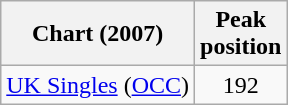<table class="wikitable">
<tr>
<th>Chart (2007)</th>
<th>Peak<br>position</th>
</tr>
<tr>
<td><a href='#'>UK Singles</a> (<a href='#'>OCC</a>)</td>
<td align="center">192</td>
</tr>
</table>
